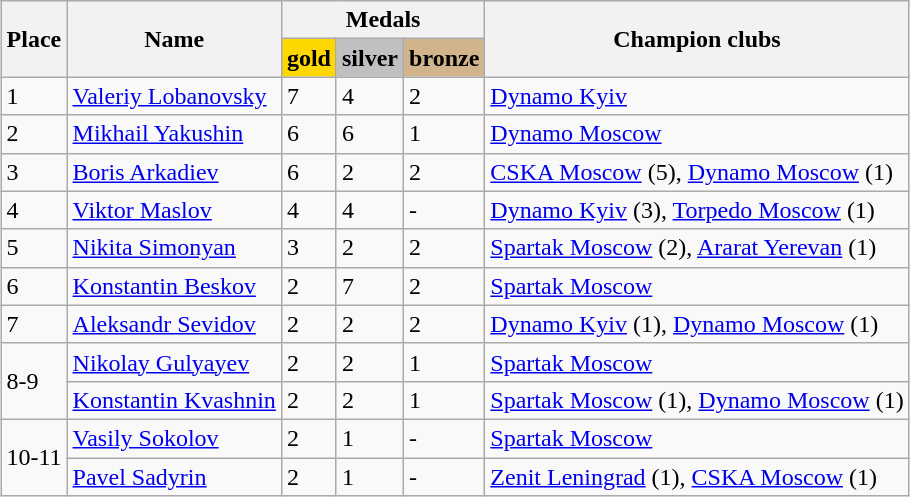<table style="margin:auto;"  class="wikitable">
<tr>
<th rowspan=2>Place</th>
<th rowspan=2>Name</th>
<th colspan=3>Medals</th>
<th rowspan=2>Champion clubs</th>
</tr>
<tr>
<td style="background:gold;"><strong>gold</strong></td>
<td style="background:silver;"><strong>silver</strong></td>
<td bgcolor=tan><strong>bronze</strong></td>
</tr>
<tr>
<td>1</td>
<td><a href='#'>Valeriy Lobanovsky</a></td>
<td>7</td>
<td>4</td>
<td>2</td>
<td><a href='#'>Dynamo Kyiv</a></td>
</tr>
<tr>
<td>2</td>
<td><a href='#'>Mikhail Yakushin</a></td>
<td>6</td>
<td>6</td>
<td>1</td>
<td><a href='#'>Dynamo Moscow</a></td>
</tr>
<tr>
<td>3</td>
<td><a href='#'>Boris Arkadiev</a></td>
<td>6</td>
<td>2</td>
<td>2</td>
<td><a href='#'>CSKA Moscow</a> (5), <a href='#'>Dynamo Moscow</a> (1)</td>
</tr>
<tr>
<td>4</td>
<td><a href='#'>Viktor Maslov</a></td>
<td>4</td>
<td>4</td>
<td>-</td>
<td><a href='#'>Dynamo Kyiv</a> (3), <a href='#'>Torpedo Moscow</a> (1)</td>
</tr>
<tr>
<td>5</td>
<td><a href='#'>Nikita Simonyan</a></td>
<td>3</td>
<td>2</td>
<td>2</td>
<td><a href='#'>Spartak Moscow</a> (2), <a href='#'>Ararat Yerevan</a> (1)</td>
</tr>
<tr Gulyayev (footballer)>
<td>6</td>
<td><a href='#'>Konstantin Beskov</a></td>
<td>2</td>
<td>7</td>
<td>2</td>
<td><a href='#'>Spartak Moscow</a></td>
</tr>
<tr>
<td>7</td>
<td><a href='#'>Aleksandr Sevidov</a></td>
<td>2</td>
<td>2</td>
<td>2</td>
<td><a href='#'>Dynamo Kyiv</a> (1), <a href='#'>Dynamo Moscow</a> (1)</td>
</tr>
<tr>
<td rowspan="2">8-9</td>
<td><a href='#'>Nikolay Gulyayev</a></td>
<td>2</td>
<td>2</td>
<td>1</td>
<td><a href='#'>Spartak Moscow</a></td>
</tr>
<tr>
<td><a href='#'>Konstantin Kvashnin</a></td>
<td>2</td>
<td>2</td>
<td>1</td>
<td><a href='#'>Spartak Moscow</a> (1), <a href='#'>Dynamo Moscow</a> (1)</td>
</tr>
<tr>
<td rowspan="2">10-11</td>
<td><a href='#'>Vasily Sokolov</a></td>
<td>2</td>
<td>1</td>
<td>-</td>
<td><a href='#'>Spartak Moscow</a></td>
</tr>
<tr>
<td><a href='#'>Pavel Sadyrin</a></td>
<td>2</td>
<td>1</td>
<td>-</td>
<td><a href='#'>Zenit Leningrad</a> (1), <a href='#'>CSKA Moscow</a> (1)</td>
</tr>
</table>
